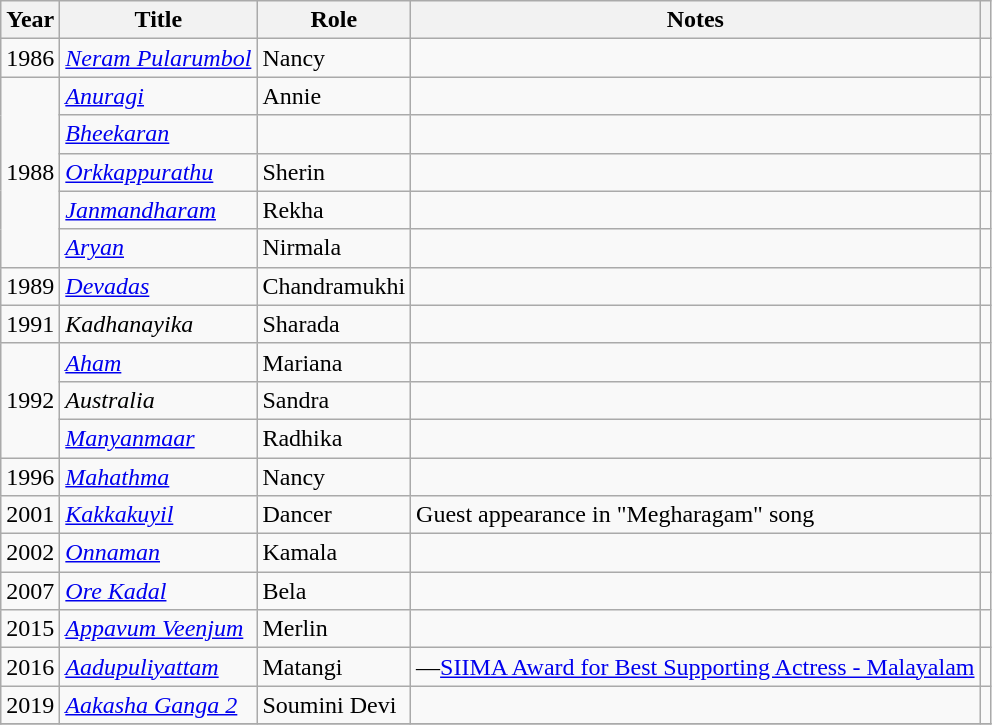<table class="wikitable sortable">
<tr>
<th scope="col">Year</th>
<th scope="col">Title</th>
<th scope="col">Role</th>
<th scope="col" class="unsortable">Notes</th>
<th scope="col" class="unsortable"></th>
</tr>
<tr>
<td>1986</td>
<td><em><a href='#'>Neram Pularumbol</a></em></td>
<td>Nancy</td>
<td></td>
<td></td>
</tr>
<tr>
<td rowspan="5">1988</td>
<td><em><a href='#'>Anuragi</a></em></td>
<td>Annie</td>
<td></td>
<td></td>
</tr>
<tr>
<td><em><a href='#'>Bheekaran</a></em></td>
<td></td>
<td></td>
<td></td>
</tr>
<tr>
<td><em><a href='#'>Orkkappurathu</a></em></td>
<td>Sherin</td>
<td></td>
<td></td>
</tr>
<tr>
<td><em><a href='#'>Janmandharam</a></em></td>
<td>Rekha</td>
<td></td>
<td></td>
</tr>
<tr>
<td><em><a href='#'>Aryan</a></em></td>
<td>Nirmala</td>
<td></td>
<td></td>
</tr>
<tr>
<td>1989</td>
<td><em><a href='#'>Devadas</a></em></td>
<td>Chandramukhi</td>
<td></td>
<td></td>
</tr>
<tr>
<td>1991</td>
<td><em>Kadhanayika</em></td>
<td>Sharada</td>
<td></td>
<td></td>
</tr>
<tr>
<td rowspan="3">1992</td>
<td><em><a href='#'>Aham</a></em></td>
<td>Mariana</td>
<td></td>
<td></td>
</tr>
<tr>
<td><em>Australia</em></td>
<td>Sandra</td>
<td></td>
<td></td>
</tr>
<tr>
<td><em><a href='#'>Manyanmaar</a></em></td>
<td>Radhika</td>
<td></td>
<td></td>
</tr>
<tr>
<td>1996</td>
<td><em><a href='#'>Mahathma</a></em></td>
<td>Nancy</td>
<td></td>
<td></td>
</tr>
<tr>
<td>2001</td>
<td><em><a href='#'>Kakkakuyil</a></em></td>
<td>Dancer</td>
<td>Guest appearance in "Megharagam" song</td>
<td></td>
</tr>
<tr>
<td>2002</td>
<td><em><a href='#'>Onnaman</a></em></td>
<td>Kamala</td>
<td></td>
<td></td>
</tr>
<tr>
<td>2007</td>
<td><em><a href='#'>Ore Kadal</a></em></td>
<td>Bela</td>
<td></td>
<td></td>
</tr>
<tr>
<td>2015</td>
<td><em><a href='#'>Appavum Veenjum</a></em></td>
<td>Merlin</td>
<td></td>
<td></td>
</tr>
<tr>
<td>2016</td>
<td><em><a href='#'>Aadupuliyattam</a></em></td>
<td>Matangi</td>
<td>—<a href='#'>SIIMA Award for Best Supporting Actress - Malayalam</a></td>
<td></td>
</tr>
<tr>
<td>2019</td>
<td><em><a href='#'>Aakasha Ganga 2</a></em></td>
<td>Soumini Devi</td>
<td></td>
<td></td>
</tr>
<tr>
</tr>
</table>
